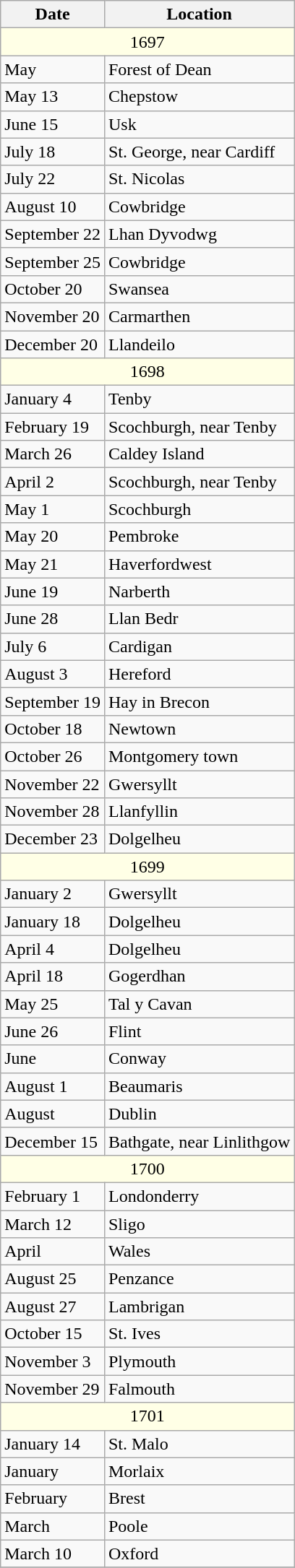<table class="wikitable">
<tr>
<th>Date</th>
<th>Location</th>
</tr>
<tr>
<td colspan="2" style="text-align: center;background: #ffffe6;">1697</td>
</tr>
<tr>
<td>May</td>
<td>Forest of Dean</td>
</tr>
<tr>
<td>May 13</td>
<td>Chepstow</td>
</tr>
<tr>
<td>June 15</td>
<td>Usk</td>
</tr>
<tr>
<td>July 18</td>
<td>St. George, near Cardiff</td>
</tr>
<tr>
<td>July 22</td>
<td>St. Nicolas</td>
</tr>
<tr>
<td>August 10</td>
<td>Cowbridge</td>
</tr>
<tr>
<td>September 22</td>
<td>Lhan Dyvodwg</td>
</tr>
<tr>
<td>September 25</td>
<td>Cowbridge</td>
</tr>
<tr>
<td>October 20</td>
<td>Swansea</td>
</tr>
<tr>
<td>November 20</td>
<td>Carmarthen</td>
</tr>
<tr>
<td>December 20</td>
<td>Llandeilo</td>
</tr>
<tr>
<td colspan="2" style="text-align: center;background: #ffffe6;">1698</td>
</tr>
<tr>
<td>January 4</td>
<td>Tenby</td>
</tr>
<tr>
<td>February 19</td>
<td>Scochburgh, near Tenby</td>
</tr>
<tr>
<td>March 26</td>
<td>Caldey Island</td>
</tr>
<tr>
<td>April 2</td>
<td>Scochburgh, near Tenby</td>
</tr>
<tr>
<td>May 1</td>
<td>Scochburgh</td>
</tr>
<tr>
<td>May 20</td>
<td>Pembroke</td>
</tr>
<tr>
<td>May 21</td>
<td>Haverfordwest</td>
</tr>
<tr>
<td>June 19</td>
<td>Narberth</td>
</tr>
<tr>
<td>June 28</td>
<td>Llan Bedr</td>
</tr>
<tr>
<td>July 6</td>
<td>Cardigan</td>
</tr>
<tr>
<td>August 3</td>
<td>Hereford</td>
</tr>
<tr>
<td>September 19</td>
<td>Hay in Brecon</td>
</tr>
<tr>
<td>October 18</td>
<td>Newtown</td>
</tr>
<tr>
<td>October 26</td>
<td>Montgomery town</td>
</tr>
<tr>
<td>November 22</td>
<td>Gwersyllt</td>
</tr>
<tr>
<td>November 28</td>
<td>Llanfyllin</td>
</tr>
<tr>
<td>December 23</td>
<td>Dolgelheu</td>
</tr>
<tr>
<td colspan="2" style="text-align: center;background: #ffffe6;">1699</td>
</tr>
<tr>
<td>January 2</td>
<td>Gwersyllt</td>
</tr>
<tr>
<td>January 18</td>
<td>Dolgelheu</td>
</tr>
<tr>
<td>April 4</td>
<td>Dolgelheu</td>
</tr>
<tr>
<td>April 18</td>
<td>Gogerdhan</td>
</tr>
<tr>
<td>May 25</td>
<td>Tal y Cavan</td>
</tr>
<tr>
<td>June 26</td>
<td>Flint</td>
</tr>
<tr>
<td>June</td>
<td>Conway</td>
</tr>
<tr>
<td>August 1</td>
<td>Beaumaris</td>
</tr>
<tr>
<td>August</td>
<td>Dublin</td>
</tr>
<tr>
<td>December 15</td>
<td>Bathgate, near Linlithgow</td>
</tr>
<tr>
<td colspan="2" style="text-align: center;background: #ffffe6;">1700</td>
</tr>
<tr>
<td>February 1</td>
<td>Londonderry</td>
</tr>
<tr>
<td>March 12</td>
<td>Sligo</td>
</tr>
<tr>
<td>April</td>
<td>Wales</td>
</tr>
<tr>
<td>August 25</td>
<td>Penzance</td>
</tr>
<tr>
<td>August 27</td>
<td>Lambrigan</td>
</tr>
<tr>
<td>October 15</td>
<td>St. Ives</td>
</tr>
<tr>
<td>November 3</td>
<td>Plymouth</td>
</tr>
<tr>
<td>November 29</td>
<td>Falmouth</td>
</tr>
<tr>
<td colspan="2" style="text-align: center;background: #ffffe6;">1701</td>
</tr>
<tr>
<td>January 14</td>
<td>St. Malo</td>
</tr>
<tr>
<td>January</td>
<td>Morlaix</td>
</tr>
<tr>
<td>February</td>
<td>Brest</td>
</tr>
<tr>
<td>March</td>
<td>Poole</td>
</tr>
<tr>
<td>March 10</td>
<td>Oxford</td>
</tr>
<tr>
</tr>
</table>
